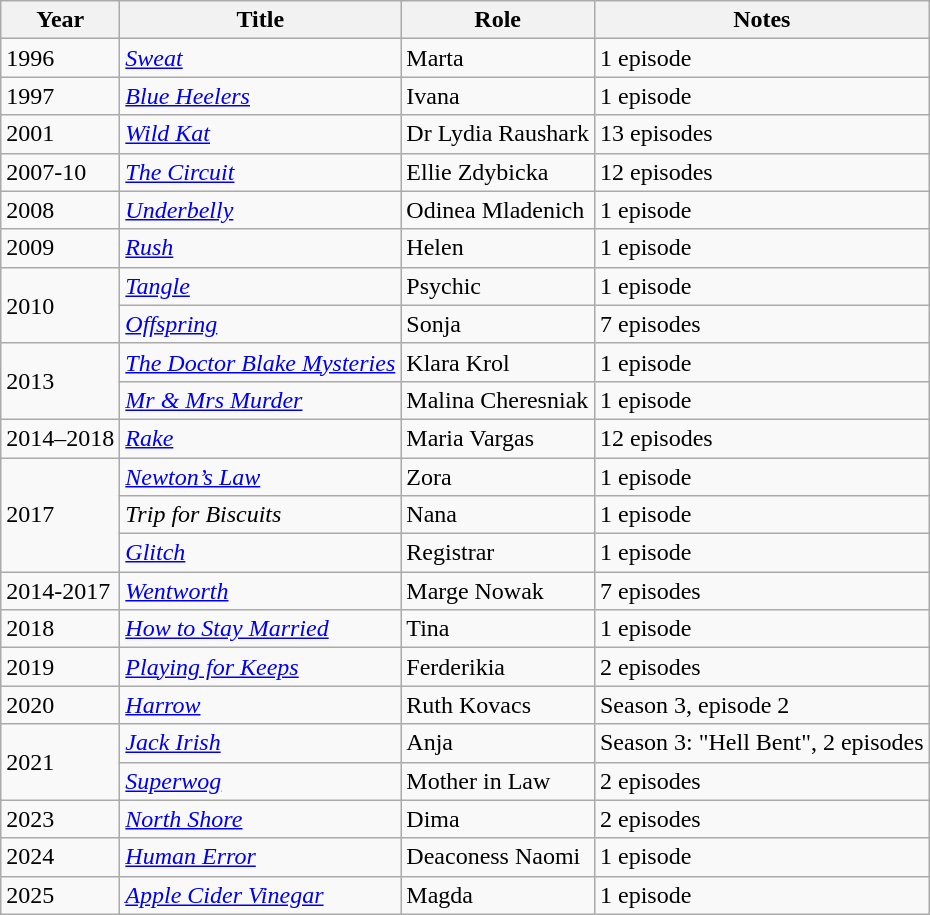<table class="wikitable">
<tr>
<th>Year</th>
<th>Title</th>
<th>Role</th>
<th>Notes</th>
</tr>
<tr>
<td>1996</td>
<td><em><a href='#'>Sweat</a></em></td>
<td>Marta</td>
<td>1 episode</td>
</tr>
<tr>
<td>1997</td>
<td><em><a href='#'>Blue Heelers</a></em></td>
<td>Ivana</td>
<td>1 episode</td>
</tr>
<tr>
<td>2001</td>
<td><em><a href='#'>Wild Kat</a></em></td>
<td>Dr Lydia Raushark</td>
<td>13 episodes</td>
</tr>
<tr>
<td>2007-10</td>
<td><em><a href='#'>The Circuit</a></em></td>
<td>Ellie Zdybicka</td>
<td>12 episodes</td>
</tr>
<tr>
<td>2008</td>
<td><em><a href='#'>Underbelly</a></em></td>
<td>Odinea Mladenich</td>
<td>1 episode</td>
</tr>
<tr>
<td>2009</td>
<td><em><a href='#'>Rush</a></em></td>
<td>Helen</td>
<td>1 episode</td>
</tr>
<tr>
<td rowspan="2">2010</td>
<td><em><a href='#'>Tangle</a></em></td>
<td>Psychic</td>
<td>1 episode</td>
</tr>
<tr>
<td><em><a href='#'>Offspring</a></em></td>
<td>Sonja</td>
<td>7 episodes</td>
</tr>
<tr>
<td rowspan="2">2013</td>
<td><em><a href='#'>The Doctor Blake Mysteries</a></em></td>
<td>Klara Krol</td>
<td>1 episode</td>
</tr>
<tr>
<td><em><a href='#'>Mr & Mrs Murder</a></em></td>
<td>Malina Cheresniak</td>
<td>1 episode</td>
</tr>
<tr>
<td>2014–2018</td>
<td><em><a href='#'>Rake</a></em></td>
<td>Maria Vargas</td>
<td>12 episodes</td>
</tr>
<tr>
<td rowspan="3">2017</td>
<td><em><a href='#'>Newton’s Law</a></em></td>
<td>Zora</td>
<td>1 episode</td>
</tr>
<tr>
<td><em>Trip for Biscuits</em></td>
<td>Nana</td>
<td>1 episode</td>
</tr>
<tr>
<td><em><a href='#'>Glitch</a></em></td>
<td>Registrar</td>
<td>1 episode</td>
</tr>
<tr>
<td>2014-2017</td>
<td><em><a href='#'>Wentworth</a></em></td>
<td>Marge Nowak</td>
<td>7 episodes</td>
</tr>
<tr>
<td>2018</td>
<td><em><a href='#'>How to Stay Married</a></em></td>
<td>Tina</td>
<td>1 episode</td>
</tr>
<tr>
<td>2019</td>
<td><em><a href='#'> Playing for Keeps</a></em></td>
<td>Ferderikia</td>
<td>2 episodes</td>
</tr>
<tr>
<td>2020</td>
<td><em><a href='#'>Harrow</a></em></td>
<td>Ruth Kovacs</td>
<td>Season 3, episode 2</td>
</tr>
<tr>
<td rowspan="2">2021</td>
<td><em><a href='#'>Jack Irish</a></em></td>
<td>Anja</td>
<td>Season 3: "Hell Bent", 2 episodes</td>
</tr>
<tr>
<td><em><a href='#'>Superwog</a></em></td>
<td>Mother in Law</td>
<td>2 episodes</td>
</tr>
<tr>
<td>2023</td>
<td><em><a href='#'>North Shore</a></em></td>
<td>Dima</td>
<td>2 episodes</td>
</tr>
<tr>
<td>2024</td>
<td><em><a href='#'>Human Error</a></em></td>
<td>Deaconess Naomi</td>
<td>1 episode</td>
</tr>
<tr>
<td>2025</td>
<td><a href='#'><em>Apple Cider Vinegar</em></a></td>
<td>Magda</td>
<td>1 episode</td>
</tr>
</table>
